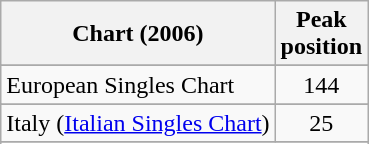<table class="wikitable">
<tr>
<th>Chart (2006)</th>
<th>Peak<br>position</th>
</tr>
<tr>
</tr>
<tr>
<td>European Singles Chart</td>
<td align="center">144</td>
</tr>
<tr>
</tr>
<tr>
<td>Italy (<a href='#'>Italian Singles Chart</a>)</td>
<td align="center">25</td>
</tr>
<tr>
</tr>
<tr>
</tr>
<tr>
</tr>
</table>
